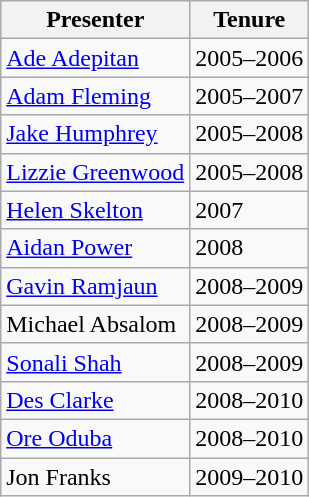<table class="wikitable">
<tr>
<th>Presenter</th>
<th>Tenure</th>
</tr>
<tr>
<td><a href='#'>Ade Adepitan</a></td>
<td>2005–2006</td>
</tr>
<tr>
<td><a href='#'>Adam Fleming</a></td>
<td>2005–2007</td>
</tr>
<tr>
<td><a href='#'>Jake Humphrey</a></td>
<td>2005–2008</td>
</tr>
<tr>
<td><a href='#'>Lizzie Greenwood</a></td>
<td>2005–2008</td>
</tr>
<tr>
<td><a href='#'>Helen Skelton</a></td>
<td>2007</td>
</tr>
<tr>
<td><a href='#'>Aidan Power</a></td>
<td>2008</td>
</tr>
<tr>
<td><a href='#'>Gavin Ramjaun</a></td>
<td>2008–2009</td>
</tr>
<tr>
<td>Michael Absalom</td>
<td>2008–2009</td>
</tr>
<tr>
<td><a href='#'>Sonali Shah</a></td>
<td>2008–2009</td>
</tr>
<tr>
<td><a href='#'>Des Clarke</a></td>
<td>2008–2010</td>
</tr>
<tr>
<td><a href='#'>Ore Oduba</a></td>
<td>2008–2010</td>
</tr>
<tr>
<td>Jon Franks</td>
<td>2009–2010</td>
</tr>
</table>
